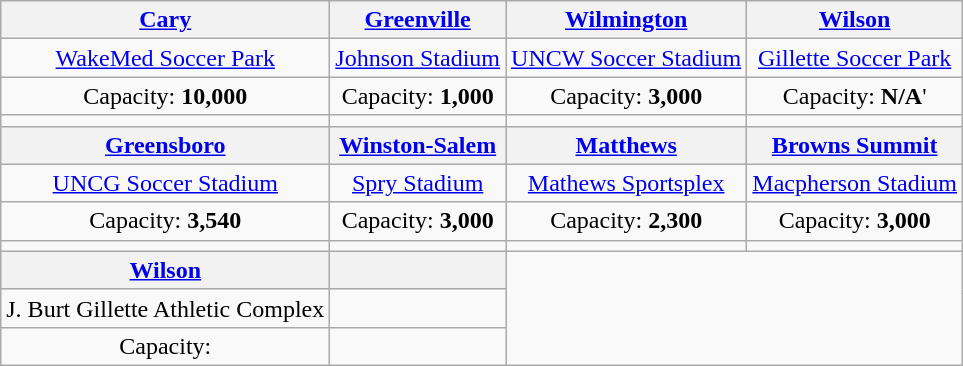<table class="wikitable" style="text-align:center">
<tr>
<th><a href='#'>Cary</a></th>
<th><a href='#'>Greenville</a></th>
<th><a href='#'>Wilmington</a></th>
<th><a href='#'>Wilson</a></th>
</tr>
<tr>
<td><a href='#'>WakeMed Soccer Park</a></td>
<td><a href='#'>Johnson Stadium</a></td>
<td><a href='#'>UNCW Soccer Stadium</a></td>
<td><a href='#'>Gillette Soccer Park</a></td>
</tr>
<tr>
<td>Capacity: <strong>10,000</strong></td>
<td>Capacity: <strong>1,000</strong></td>
<td>Capacity: <strong>3,000</strong></td>
<td>Capacity: <strong>N/A</strong>'</td>
</tr>
<tr>
<td></td>
<td></td>
<td></td>
<td></td>
</tr>
<tr>
<th><a href='#'>Greensboro</a></th>
<th><a href='#'>Winston-Salem</a></th>
<th><a href='#'>Matthews</a></th>
<th><a href='#'>Browns Summit</a></th>
</tr>
<tr>
<td><a href='#'>UNCG Soccer Stadium</a></td>
<td><a href='#'>Spry Stadium</a></td>
<td><a href='#'>Mathews Sportsplex</a></td>
<td><a href='#'>Macpherson Stadium</a></td>
</tr>
<tr>
<td>Capacity: <strong>3,540</strong></td>
<td>Capacity: <strong>3,000</strong></td>
<td>Capacity: <strong>2,300</strong></td>
<td>Capacity: <strong>3,000</strong></td>
</tr>
<tr>
<td></td>
<td></td>
<td></td>
<td></td>
</tr>
<tr>
<th><a href='#'>Wilson</a></th>
<th></th>
</tr>
<tr>
<td>J. Burt Gillette Athletic Complex</td>
<td></td>
</tr>
<tr>
<td>Capacity:</td>
<td></td>
</tr>
</table>
